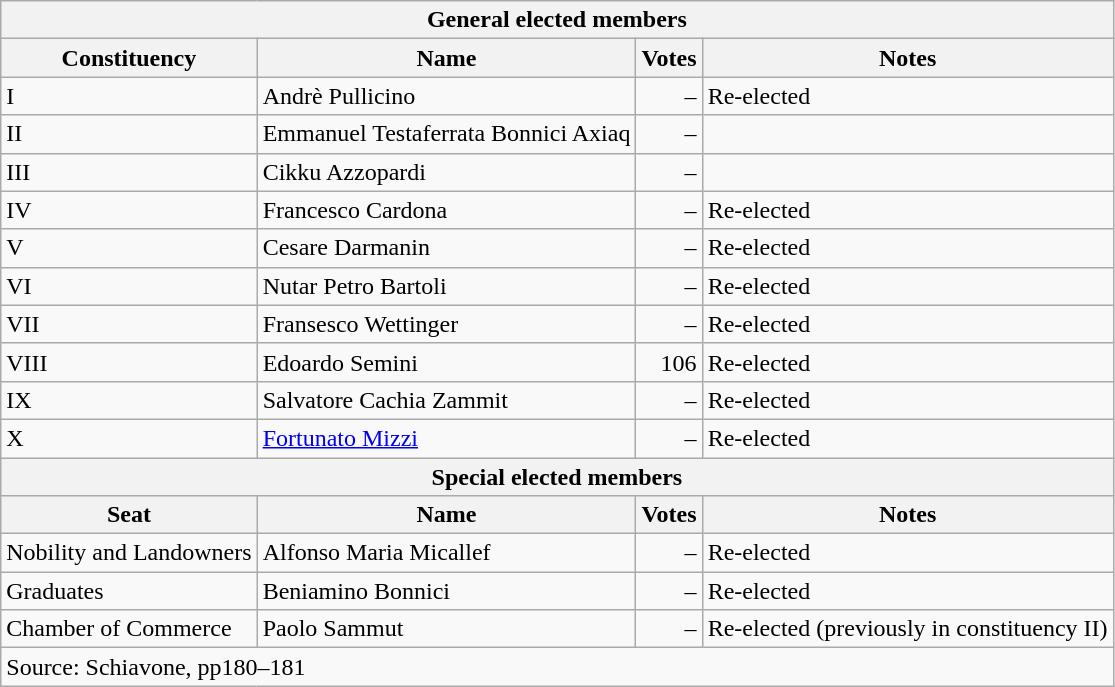<table class=wikitable style=text-align:left>
<tr>
<th colspan=4>General elected members</th>
</tr>
<tr>
<th>Constituency</th>
<th>Name</th>
<th>Votes</th>
<th>Notes</th>
</tr>
<tr>
<td>I</td>
<td>Andrè Pullicino</td>
<td align=right>–</td>
<td>Re-elected</td>
</tr>
<tr>
<td>II</td>
<td>Emmanuel Testaferrata Bonnici Axiaq</td>
<td align=right>–</td>
<td></td>
</tr>
<tr>
<td>III</td>
<td>Cikku Azzopardi</td>
<td align=right>–</td>
<td></td>
</tr>
<tr>
<td>IV</td>
<td>Francesco Cardona</td>
<td align=right>–</td>
<td>Re-elected</td>
</tr>
<tr>
<td>V</td>
<td>Cesare Darmanin</td>
<td align=right>–</td>
<td>Re-elected</td>
</tr>
<tr>
<td>VI</td>
<td>Nutar Petro Bartoli</td>
<td align=right>–</td>
<td>Re-elected</td>
</tr>
<tr>
<td>VII</td>
<td>Fransesco Wettinger</td>
<td align=right>–</td>
<td>Re-elected</td>
</tr>
<tr>
<td>VIII</td>
<td>Edoardo Semini</td>
<td align=right>106</td>
<td>Re-elected</td>
</tr>
<tr>
<td>IX</td>
<td>Salvatore Cachia Zammit</td>
<td align=right>–</td>
<td>Re-elected</td>
</tr>
<tr>
<td>X</td>
<td><a href='#'>Fortunato Mizzi</a></td>
<td align=right>–</td>
<td>Re-elected</td>
</tr>
<tr>
<th colspan=4>Special elected members</th>
</tr>
<tr>
<th>Seat</th>
<th>Name</th>
<th>Votes</th>
<th>Notes</th>
</tr>
<tr>
<td>Nobility and Landowners</td>
<td>Alfonso Maria Micallef</td>
<td align=right>–</td>
<td>Re-elected</td>
</tr>
<tr>
<td>Graduates</td>
<td>Beniamino Bonnici</td>
<td align=right>–</td>
<td>Re-elected</td>
</tr>
<tr>
<td>Chamber of Commerce</td>
<td>Paolo Sammut</td>
<td align=right>–</td>
<td>Re-elected (previously in constituency II)</td>
</tr>
<tr>
<td colspan=4>Source: Schiavone, pp180–181</td>
</tr>
</table>
